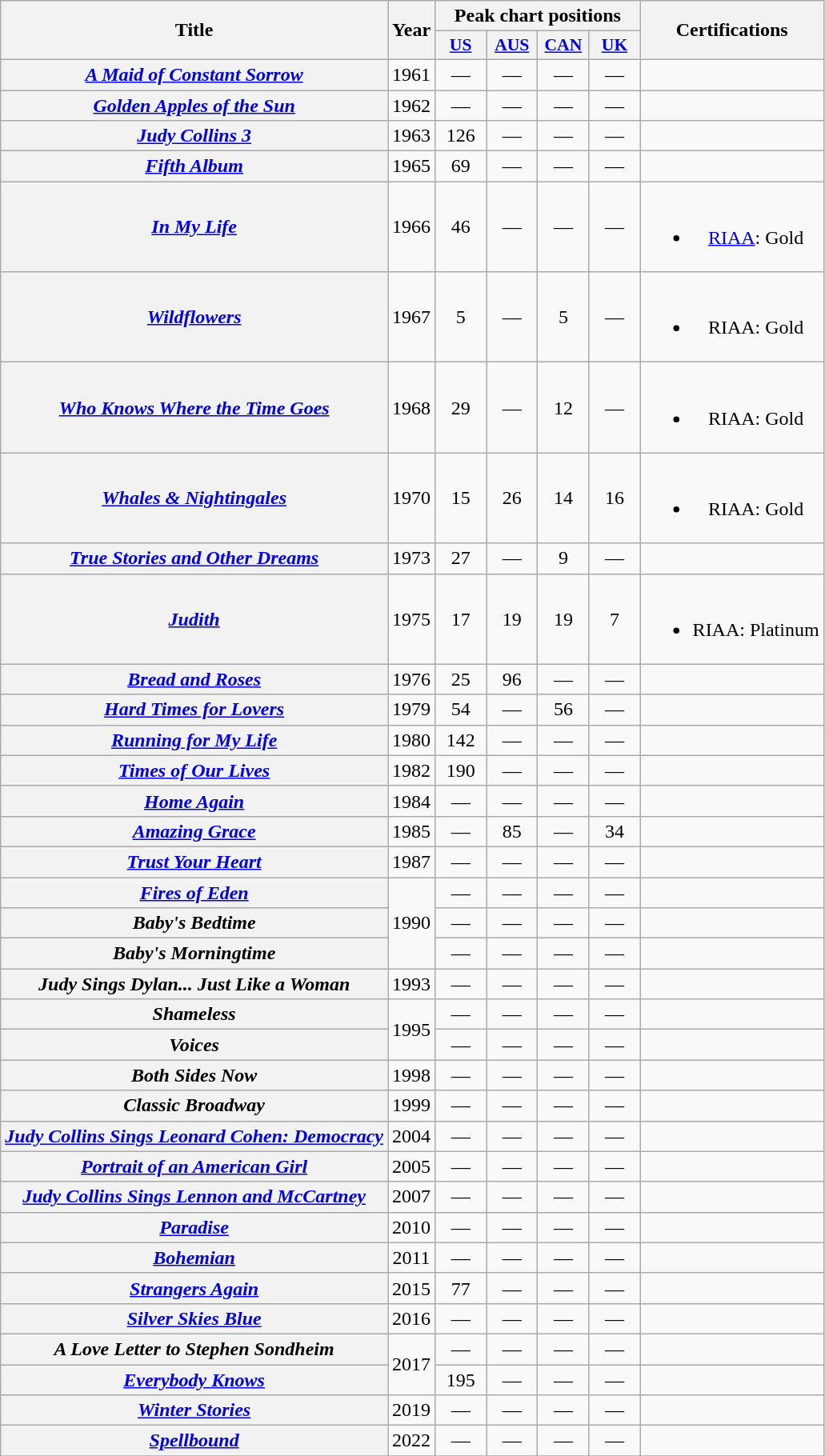<table class="wikitable plainrowheaders" style="text-align:center;">
<tr>
<th rowspan="2">Title</th>
<th rowspan="2">Year</th>
<th colspan="4">Peak chart positions</th>
<th rowspan="2">Certifications</th>
</tr>
<tr>
<th scope="col" style="width:2.5em;font-size:90%;"><a href='#'>US</a><br></th>
<th scope="col" style="width:2.5em;font-size:90%;"><a href='#'>AUS</a><br></th>
<th scope="col" style="width:2.5em;font-size:90%;"><a href='#'>CAN</a><br></th>
<th scope="col" style="width:2.5em;font-size:90%;"><a href='#'>UK</a><br></th>
</tr>
<tr>
<th scope="row"><em><a href='#'>A Maid of Constant Sorrow</a></em></th>
<td>1961</td>
<td>—</td>
<td>—</td>
<td>—</td>
<td>—</td>
<td></td>
</tr>
<tr>
<th scope="row"><em><a href='#'>Golden Apples of the Sun</a></em></th>
<td>1962</td>
<td>—</td>
<td>—</td>
<td>—</td>
<td>—</td>
<td></td>
</tr>
<tr>
<th scope="row"><em><a href='#'>Judy Collins 3</a></em></th>
<td>1963</td>
<td>126</td>
<td>—</td>
<td>—</td>
<td>—</td>
<td></td>
</tr>
<tr>
<th scope="row"><em><a href='#'>Fifth Album</a></em></th>
<td>1965</td>
<td>69</td>
<td>—</td>
<td>—</td>
<td>—</td>
<td></td>
</tr>
<tr>
<th scope="row"><em><a href='#'>In My Life</a></em></th>
<td>1966</td>
<td>46</td>
<td>—</td>
<td>—</td>
<td>—</td>
<td><br><ul><li><a href='#'>RIAA</a>: Gold</li></ul></td>
</tr>
<tr>
<th scope="row"><em><a href='#'>Wildflowers</a></em></th>
<td>1967</td>
<td>5</td>
<td>—</td>
<td>5</td>
<td>—</td>
<td><br><ul><li>RIAA: Gold</li></ul></td>
</tr>
<tr>
<th scope="row"><em><a href='#'>Who Knows Where the Time Goes</a></em></th>
<td>1968</td>
<td>29</td>
<td>—</td>
<td>12</td>
<td>—</td>
<td><br><ul><li>RIAA: Gold</li></ul></td>
</tr>
<tr>
<th scope="row"><em><a href='#'>Whales & Nightingales</a></em></th>
<td>1970</td>
<td>15</td>
<td>26</td>
<td>14</td>
<td>16</td>
<td><br><ul><li>RIAA: Gold</li></ul></td>
</tr>
<tr>
<th scope="row"><em><a href='#'>True Stories and Other Dreams</a></em></th>
<td>1973</td>
<td>27</td>
<td>—</td>
<td>9</td>
<td>—</td>
<td></td>
</tr>
<tr>
<th scope="row"><em><a href='#'>Judith</a></em></th>
<td>1975</td>
<td>17</td>
<td>19</td>
<td>19</td>
<td>7</td>
<td><br><ul><li>RIAA: Platinum</li></ul></td>
</tr>
<tr>
<th scope="row"><em><a href='#'>Bread and Roses</a></em></th>
<td>1976</td>
<td>25</td>
<td>96</td>
<td>—</td>
<td>—</td>
<td></td>
</tr>
<tr>
<th scope="row"><em><a href='#'>Hard Times for Lovers</a></em></th>
<td>1979</td>
<td>54</td>
<td>—</td>
<td>56</td>
<td>—</td>
<td></td>
</tr>
<tr>
<th scope="row"><em><a href='#'>Running for My Life</a></em></th>
<td>1980</td>
<td>142</td>
<td>—</td>
<td>—</td>
<td>—</td>
<td></td>
</tr>
<tr>
<th scope="row"><em><a href='#'>Times of Our Lives</a></em></th>
<td>1982</td>
<td>190</td>
<td>—</td>
<td>—</td>
<td>—</td>
<td></td>
</tr>
<tr>
<th scope="row"><em><a href='#'>Home Again</a></em></th>
<td>1984</td>
<td>—</td>
<td>—</td>
<td>—</td>
<td>—</td>
<td></td>
</tr>
<tr>
<th scope="row"><em><a href='#'>Amazing Grace</a></em></th>
<td>1985</td>
<td>—</td>
<td>85</td>
<td>—</td>
<td>34</td>
<td></td>
</tr>
<tr>
<th scope="row"><em><a href='#'>Trust Your Heart</a></em></th>
<td>1987</td>
<td>—</td>
<td>—</td>
<td>—</td>
<td>—</td>
<td></td>
</tr>
<tr>
<th scope="row"><em><a href='#'>Fires of Eden</a></em></th>
<td rowspan="3">1990</td>
<td>—</td>
<td>—</td>
<td>—</td>
<td>—</td>
<td></td>
</tr>
<tr>
<th scope="row"><em>Baby's Bedtime</em></th>
<td>—</td>
<td>—</td>
<td>—</td>
<td>—</td>
<td></td>
</tr>
<tr>
<th scope="row"><em>Baby's Morningtime</em></th>
<td>—</td>
<td>—</td>
<td>—</td>
<td>—</td>
<td></td>
</tr>
<tr>
<th scope="row"><em>Judy Sings Dylan... Just Like a Woman</em></th>
<td>1993</td>
<td>—</td>
<td>—</td>
<td>—</td>
<td>—</td>
<td></td>
</tr>
<tr>
<th scope="row"><em>Shameless</em></th>
<td rowspan="2">1995</td>
<td>—</td>
<td>—</td>
<td>—</td>
<td>—</td>
<td></td>
</tr>
<tr>
<th scope="row"><em>Voices</em></th>
<td>—</td>
<td>—</td>
<td>—</td>
<td>—</td>
<td></td>
</tr>
<tr>
<th scope="row"><em>Both Sides Now</em></th>
<td>1998</td>
<td>—</td>
<td>—</td>
<td>—</td>
<td>—</td>
</tr>
<tr>
<th scope="row"><em>Classic Broadway</em></th>
<td>1999</td>
<td>—</td>
<td>—</td>
<td>—</td>
<td>—</td>
<td></td>
</tr>
<tr>
<th scope="row"><em><a href='#'>Judy Collins Sings Leonard Cohen: Democracy</a></em></th>
<td>2004</td>
<td>—</td>
<td>—</td>
<td>—</td>
<td>—</td>
<td></td>
</tr>
<tr>
<th scope="row"><em><a href='#'>Portrait of an American Girl</a></em></th>
<td>2005</td>
<td>—</td>
<td>—</td>
<td>—</td>
<td>—</td>
<td></td>
</tr>
<tr>
<th scope="row"><em><a href='#'>Judy Collins Sings Lennon and McCartney</a></em></th>
<td>2007</td>
<td>—</td>
<td>—</td>
<td>—</td>
<td>—</td>
<td></td>
</tr>
<tr>
<th scope="row"><em><a href='#'>Paradise</a></em></th>
<td>2010</td>
<td>—</td>
<td>—</td>
<td>—</td>
<td>—</td>
<td></td>
</tr>
<tr>
<th scope="row"><em><a href='#'>Bohemian</a></em></th>
<td>2011</td>
<td>—</td>
<td>—</td>
<td>—</td>
<td>—</td>
<td></td>
</tr>
<tr>
<th scope="row"><em><a href='#'>Strangers Again</a></em></th>
<td>2015</td>
<td>77</td>
<td>—</td>
<td>—</td>
<td>—</td>
<td></td>
</tr>
<tr>
<th scope="row"><em><a href='#'>Silver Skies Blue</a></em></th>
<td>2016</td>
<td>—</td>
<td>—</td>
<td>—</td>
<td>—</td>
<td></td>
</tr>
<tr>
<th scope="row"><em>A Love Letter to Stephen Sondheim</em></th>
<td rowspan="2">2017</td>
<td>—</td>
<td>—</td>
<td>—</td>
<td>—</td>
<td></td>
</tr>
<tr>
<th scope="row"><em><a href='#'>Everybody Knows</a></em> </th>
<td>195</td>
<td>—</td>
<td>—</td>
<td>—</td>
<td></td>
</tr>
<tr>
<th scope="row"><em><a href='#'>Winter Stories</a></em> </th>
<td>2019</td>
<td>—</td>
<td>—</td>
<td>—</td>
<td>—</td>
<td></td>
</tr>
<tr>
<th scope="row"><em><a href='#'>Spellbound</a></em></th>
<td>2022</td>
<td>—</td>
<td>—</td>
<td>—</td>
<td>—</td>
<td></td>
</tr>
<tr>
</tr>
</table>
